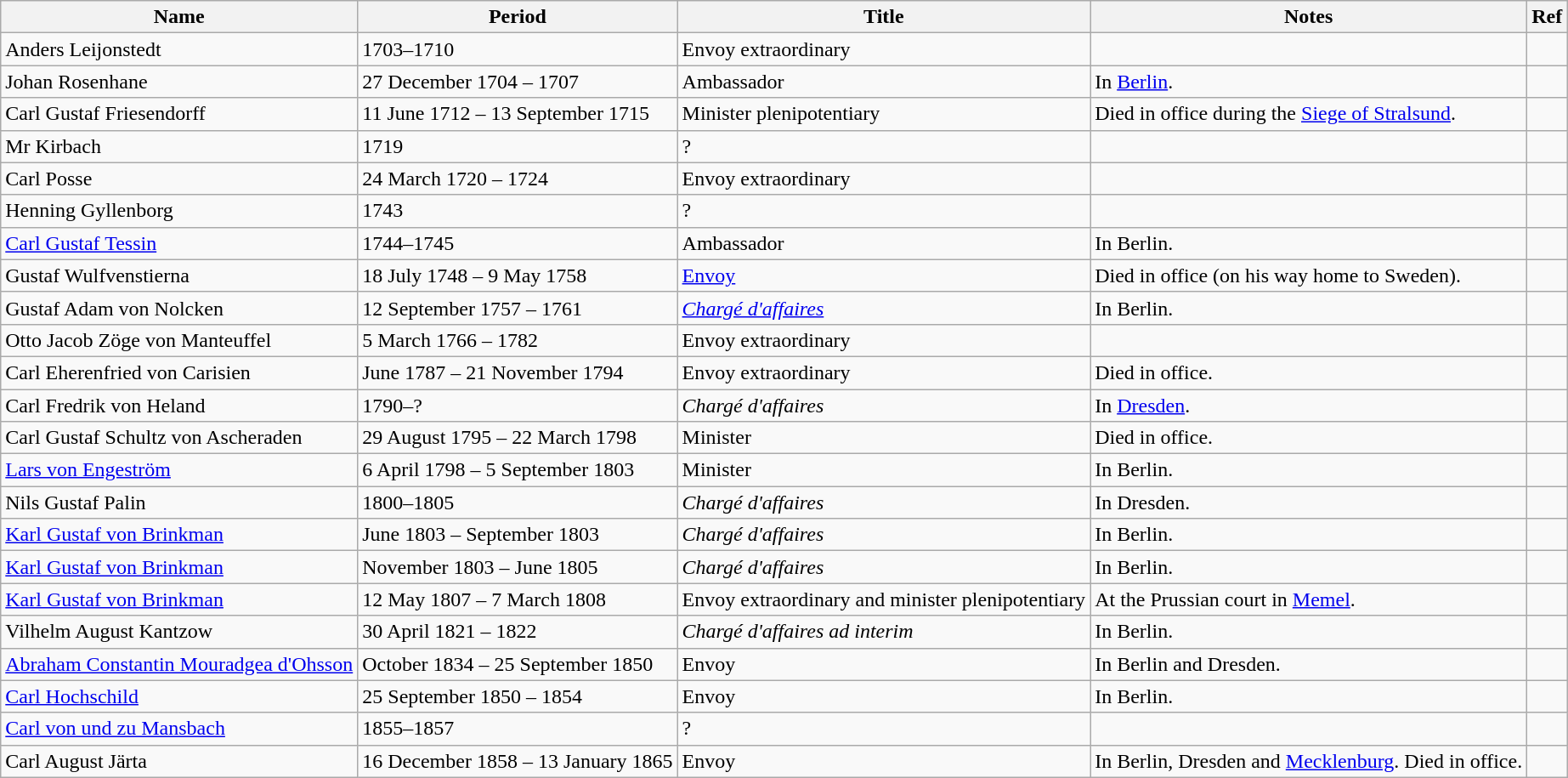<table class="wikitable">
<tr>
<th>Name</th>
<th>Period</th>
<th>Title</th>
<th>Notes</th>
<th>Ref</th>
</tr>
<tr>
<td>Anders Leijonstedt</td>
<td>1703–1710</td>
<td>Envoy extraordinary</td>
<td></td>
<td></td>
</tr>
<tr>
<td>Johan Rosenhane</td>
<td>27 December 1704 – 1707</td>
<td>Ambassador</td>
<td>In <a href='#'>Berlin</a>.</td>
<td></td>
</tr>
<tr>
<td>Carl Gustaf Friesendorff</td>
<td>11 June 1712 – 13 September 1715</td>
<td>Minister plenipotentiary</td>
<td>Died in office during the <a href='#'>Siege of Stralsund</a>.</td>
<td></td>
</tr>
<tr>
<td>Mr Kirbach</td>
<td>1719</td>
<td>?</td>
<td></td>
<td></td>
</tr>
<tr>
<td>Carl Posse</td>
<td>24 March 1720 – 1724</td>
<td>Envoy extraordinary</td>
<td></td>
<td></td>
</tr>
<tr>
<td>Henning Gyllenborg</td>
<td>1743</td>
<td>?</td>
<td></td>
<td></td>
</tr>
<tr>
<td><a href='#'>Carl Gustaf Tessin</a></td>
<td>1744–1745</td>
<td>Ambassador</td>
<td>In Berlin.</td>
<td></td>
</tr>
<tr>
<td>Gustaf Wulfvenstierna</td>
<td>18 July 1748 – 9 May 1758</td>
<td><a href='#'>Envoy</a></td>
<td>Died in office (on his way home to Sweden).</td>
<td></td>
</tr>
<tr>
<td>Gustaf Adam von Nolcken</td>
<td>12 September 1757 – 1761</td>
<td><em><a href='#'>Chargé d'affaires</a></em></td>
<td>In Berlin.</td>
<td></td>
</tr>
<tr>
<td>Otto Jacob Zöge von Manteuffel</td>
<td>5 March 1766 – 1782</td>
<td>Envoy extraordinary</td>
<td></td>
<td></td>
</tr>
<tr>
<td>Carl Eherenfried von Carisien</td>
<td>June 1787 – 21 November 1794</td>
<td>Envoy extraordinary</td>
<td>Died in office.</td>
<td></td>
</tr>
<tr>
<td>Carl Fredrik von Heland</td>
<td>1790–?</td>
<td><em>Chargé d'affaires</em></td>
<td>In <a href='#'>Dresden</a>.</td>
<td></td>
</tr>
<tr>
<td>Carl Gustaf Schultz von Ascheraden</td>
<td>29 August 1795 – 22 March 1798</td>
<td>Minister</td>
<td>Died in office.</td>
<td></td>
</tr>
<tr>
<td><a href='#'>Lars von Engeström</a></td>
<td>6 April 1798 – 5 September 1803</td>
<td>Minister</td>
<td>In Berlin.</td>
<td></td>
</tr>
<tr>
<td>Nils Gustaf Palin</td>
<td>1800–1805</td>
<td><em>Chargé d'affaires</em></td>
<td>In Dresden.</td>
<td></td>
</tr>
<tr>
<td><a href='#'>Karl Gustaf von Brinkman</a></td>
<td>June 1803 – September 1803</td>
<td><em>Chargé d'affaires</em></td>
<td>In Berlin.</td>
<td></td>
</tr>
<tr>
<td><a href='#'>Karl Gustaf von Brinkman</a></td>
<td>November 1803 – June 1805</td>
<td><em>Chargé d'affaires</em></td>
<td>In Berlin.</td>
<td></td>
</tr>
<tr>
<td><a href='#'>Karl Gustaf von Brinkman</a></td>
<td>12 May 1807 – 7 March 1808</td>
<td>Envoy extraordinary and minister plenipotentiary</td>
<td>At the Prussian court in <a href='#'>Memel</a>.</td>
<td></td>
</tr>
<tr>
<td>Vilhelm August Kantzow</td>
<td>30 April 1821 – 1822</td>
<td><em>Chargé d'affaires ad interim</em></td>
<td>In Berlin.</td>
<td></td>
</tr>
<tr>
<td><a href='#'>Abraham Constantin Mouradgea d'Ohsson</a></td>
<td>October 1834 – 25 September 1850</td>
<td>Envoy</td>
<td>In Berlin and Dresden.</td>
<td></td>
</tr>
<tr>
<td><a href='#'>Carl Hochschild</a></td>
<td>25 September 1850 – 1854</td>
<td>Envoy</td>
<td>In Berlin.</td>
<td></td>
</tr>
<tr>
<td><a href='#'>Carl von und zu Mansbach</a></td>
<td>1855–1857</td>
<td>?</td>
<td></td>
<td></td>
</tr>
<tr>
<td>Carl August Järta</td>
<td>16 December 1858 – 13 January 1865</td>
<td>Envoy</td>
<td>In Berlin, Dresden and <a href='#'>Mecklenburg</a>. Died in office.</td>
<td></td>
</tr>
</table>
